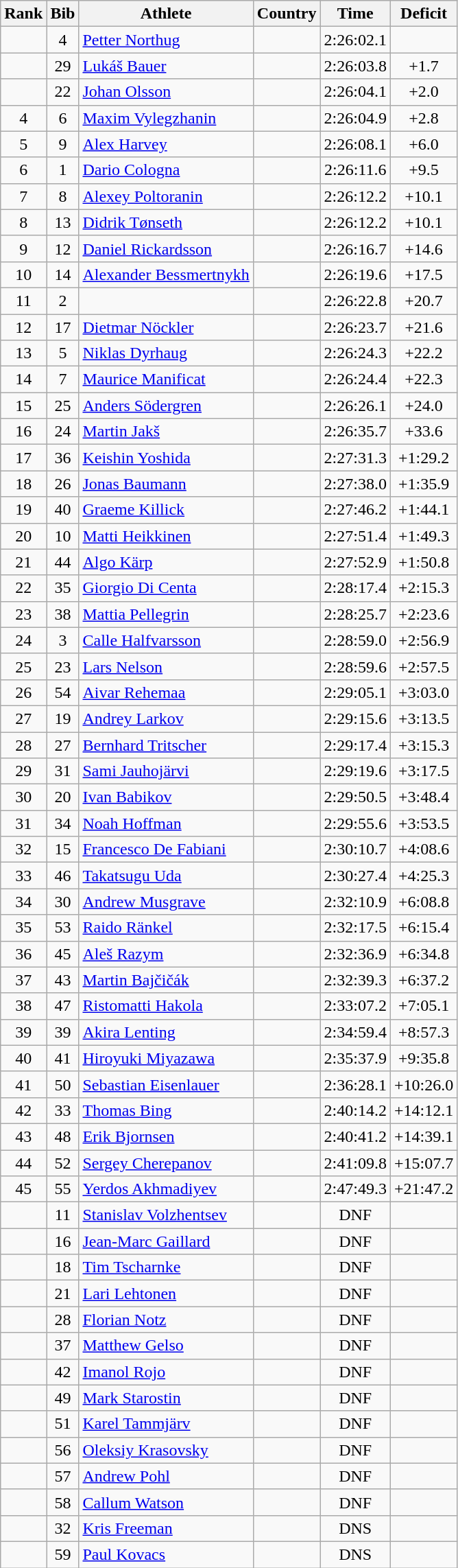<table class="wikitable sortable" style="text-align:center">
<tr>
<th>Rank</th>
<th>Bib</th>
<th>Athlete</th>
<th>Country</th>
<th>Time</th>
<th>Deficit</th>
</tr>
<tr>
<td></td>
<td>4</td>
<td align=left><a href='#'>Petter Northug</a></td>
<td align=left></td>
<td>2:26:02.1</td>
<td></td>
</tr>
<tr>
<td></td>
<td>29</td>
<td align=left><a href='#'>Lukáš Bauer</a></td>
<td align=left></td>
<td>2:26:03.8</td>
<td>+1.7</td>
</tr>
<tr>
<td></td>
<td>22</td>
<td align=left><a href='#'>Johan Olsson</a></td>
<td align=left></td>
<td>2:26:04.1</td>
<td>+2.0</td>
</tr>
<tr>
<td>4</td>
<td>6</td>
<td align=left><a href='#'>Maxim Vylegzhanin</a></td>
<td align=left></td>
<td>2:26:04.9</td>
<td>+2.8</td>
</tr>
<tr>
<td>5</td>
<td>9</td>
<td align=left><a href='#'>Alex Harvey</a></td>
<td align=left></td>
<td>2:26:08.1</td>
<td>+6.0</td>
</tr>
<tr>
<td>6</td>
<td>1</td>
<td align=left><a href='#'>Dario Cologna</a></td>
<td align=left></td>
<td>2:26:11.6</td>
<td>+9.5</td>
</tr>
<tr>
<td>7</td>
<td>8</td>
<td align=left><a href='#'>Alexey Poltoranin</a></td>
<td align=left></td>
<td>2:26:12.2</td>
<td>+10.1</td>
</tr>
<tr>
<td>8</td>
<td>13</td>
<td align=left><a href='#'>Didrik Tønseth</a></td>
<td align=left></td>
<td>2:26:12.2</td>
<td>+10.1</td>
</tr>
<tr>
<td>9</td>
<td>12</td>
<td align=left><a href='#'>Daniel Rickardsson</a></td>
<td align=left></td>
<td>2:26:16.7</td>
<td>+14.6</td>
</tr>
<tr>
<td>10</td>
<td>14</td>
<td align=left><a href='#'>Alexander Bessmertnykh</a></td>
<td align=left></td>
<td>2:26:19.6</td>
<td>+17.5</td>
</tr>
<tr>
<td>11</td>
<td>2</td>
<td align=left></td>
<td align=left></td>
<td>2:26:22.8</td>
<td>+20.7</td>
</tr>
<tr>
<td>12</td>
<td>17</td>
<td align=left><a href='#'>Dietmar Nöckler</a></td>
<td align=left></td>
<td>2:26:23.7</td>
<td>+21.6</td>
</tr>
<tr>
<td>13</td>
<td>5</td>
<td align=left><a href='#'>Niklas Dyrhaug</a></td>
<td align=left></td>
<td>2:26:24.3</td>
<td>+22.2</td>
</tr>
<tr>
<td>14</td>
<td>7</td>
<td align=left><a href='#'>Maurice Manificat</a></td>
<td align=left></td>
<td>2:26:24.4</td>
<td>+22.3</td>
</tr>
<tr>
<td>15</td>
<td>25</td>
<td align=left><a href='#'>Anders Södergren</a></td>
<td align=left></td>
<td>2:26:26.1</td>
<td>+24.0</td>
</tr>
<tr>
<td>16</td>
<td>24</td>
<td align=left><a href='#'>Martin Jakš</a></td>
<td align=left></td>
<td>2:26:35.7</td>
<td>+33.6</td>
</tr>
<tr>
<td>17</td>
<td>36</td>
<td align=left><a href='#'>Keishin Yoshida</a></td>
<td align=left></td>
<td>2:27:31.3</td>
<td>+1:29.2</td>
</tr>
<tr>
<td>18</td>
<td>26</td>
<td align=left><a href='#'>Jonas Baumann</a></td>
<td align=left></td>
<td>2:27:38.0</td>
<td>+1:35.9</td>
</tr>
<tr>
<td>19</td>
<td>40</td>
<td align=left><a href='#'>Graeme Killick</a></td>
<td align=left></td>
<td>2:27:46.2</td>
<td>+1:44.1</td>
</tr>
<tr>
<td>20</td>
<td>10</td>
<td align=left><a href='#'>Matti Heikkinen</a></td>
<td align=left></td>
<td>2:27:51.4</td>
<td>+1:49.3</td>
</tr>
<tr>
<td>21</td>
<td>44</td>
<td align=left><a href='#'>Algo Kärp</a></td>
<td align=left></td>
<td>2:27:52.9</td>
<td>+1:50.8</td>
</tr>
<tr>
<td>22</td>
<td>35</td>
<td align=left><a href='#'>Giorgio Di Centa</a></td>
<td align=left></td>
<td>2:28:17.4</td>
<td>+2:15.3</td>
</tr>
<tr>
<td>23</td>
<td>38</td>
<td align=left><a href='#'>Mattia Pellegrin</a></td>
<td align=left></td>
<td>2:28:25.7</td>
<td>+2:23.6</td>
</tr>
<tr>
<td>24</td>
<td>3</td>
<td align=left><a href='#'>Calle Halfvarsson</a></td>
<td align=left></td>
<td>2:28:59.0</td>
<td>+2:56.9</td>
</tr>
<tr>
<td>25</td>
<td>23</td>
<td align=left><a href='#'>Lars Nelson</a></td>
<td align=left></td>
<td>2:28:59.6</td>
<td>+2:57.5</td>
</tr>
<tr>
<td>26</td>
<td>54</td>
<td align=left><a href='#'>Aivar Rehemaa</a></td>
<td align=left></td>
<td>2:29:05.1</td>
<td>+3:03.0</td>
</tr>
<tr>
<td>27</td>
<td>19</td>
<td align=left><a href='#'>Andrey Larkov</a></td>
<td align=left></td>
<td>2:29:15.6</td>
<td>+3:13.5</td>
</tr>
<tr>
<td>28</td>
<td>27</td>
<td align=left><a href='#'>Bernhard Tritscher</a></td>
<td align=left></td>
<td>2:29:17.4</td>
<td>+3:15.3</td>
</tr>
<tr>
<td>29</td>
<td>31</td>
<td align=left><a href='#'>Sami Jauhojärvi</a></td>
<td align=left></td>
<td>2:29:19.6</td>
<td>+3:17.5</td>
</tr>
<tr>
<td>30</td>
<td>20</td>
<td align=left><a href='#'>Ivan Babikov</a></td>
<td align=left></td>
<td>2:29:50.5</td>
<td>+3:48.4</td>
</tr>
<tr>
<td>31</td>
<td>34</td>
<td align=left><a href='#'>Noah Hoffman</a></td>
<td align=left></td>
<td>2:29:55.6</td>
<td>+3:53.5</td>
</tr>
<tr>
<td>32</td>
<td>15</td>
<td align=left><a href='#'>Francesco De Fabiani</a></td>
<td align=left></td>
<td>2:30:10.7</td>
<td>+4:08.6</td>
</tr>
<tr>
<td>33</td>
<td>46</td>
<td align=left><a href='#'>Takatsugu Uda</a></td>
<td align=left></td>
<td>2:30:27.4</td>
<td>+4:25.3</td>
</tr>
<tr>
<td>34</td>
<td>30</td>
<td align=left><a href='#'>Andrew Musgrave</a></td>
<td align=left></td>
<td>2:32:10.9</td>
<td>+6:08.8</td>
</tr>
<tr>
<td>35</td>
<td>53</td>
<td align=left><a href='#'>Raido Ränkel</a></td>
<td align=left></td>
<td>2:32:17.5</td>
<td>+6:15.4</td>
</tr>
<tr>
<td>36</td>
<td>45</td>
<td align=left><a href='#'>Aleš Razym</a></td>
<td align=left></td>
<td>2:32:36.9</td>
<td>+6:34.8</td>
</tr>
<tr>
<td>37</td>
<td>43</td>
<td align=left><a href='#'>Martin Bajčičák</a></td>
<td align=left></td>
<td>2:32:39.3</td>
<td>+6:37.2</td>
</tr>
<tr>
<td>38</td>
<td>47</td>
<td align=left><a href='#'>Ristomatti Hakola</a></td>
<td align=left></td>
<td>2:33:07.2</td>
<td>+7:05.1</td>
</tr>
<tr>
<td>39</td>
<td>39</td>
<td align=left><a href='#'>Akira Lenting</a></td>
<td align=left></td>
<td>2:34:59.4</td>
<td>+8:57.3</td>
</tr>
<tr>
<td>40</td>
<td>41</td>
<td align=left><a href='#'>Hiroyuki Miyazawa</a></td>
<td align=left></td>
<td>2:35:37.9</td>
<td>+9:35.8</td>
</tr>
<tr>
<td>41</td>
<td>50</td>
<td align=left><a href='#'>Sebastian Eisenlauer</a></td>
<td align=left></td>
<td>2:36:28.1</td>
<td>+10:26.0</td>
</tr>
<tr>
<td>42</td>
<td>33</td>
<td align=left><a href='#'>Thomas Bing</a></td>
<td align=left></td>
<td>2:40:14.2</td>
<td>+14:12.1</td>
</tr>
<tr>
<td>43</td>
<td>48</td>
<td align=left><a href='#'>Erik Bjornsen</a></td>
<td align=left></td>
<td>2:40:41.2</td>
<td>+14:39.1</td>
</tr>
<tr>
<td>44</td>
<td>52</td>
<td align=left><a href='#'>Sergey Cherepanov</a></td>
<td align=left></td>
<td>2:41:09.8</td>
<td>+15:07.7</td>
</tr>
<tr>
<td>45</td>
<td>55</td>
<td align=left><a href='#'>Yerdos Akhmadiyev</a></td>
<td align=left></td>
<td>2:47:49.3</td>
<td>+21:47.2</td>
</tr>
<tr>
<td></td>
<td>11</td>
<td align=left><a href='#'>Stanislav Volzhentsev</a></td>
<td align=left></td>
<td>DNF</td>
<td></td>
</tr>
<tr>
<td></td>
<td>16</td>
<td align=left><a href='#'>Jean-Marc Gaillard</a></td>
<td align=left></td>
<td>DNF</td>
<td></td>
</tr>
<tr>
<td></td>
<td>18</td>
<td align=left><a href='#'>Tim Tscharnke</a></td>
<td align=left></td>
<td>DNF</td>
<td></td>
</tr>
<tr>
<td></td>
<td>21</td>
<td align=left><a href='#'>Lari Lehtonen</a></td>
<td align=left></td>
<td>DNF</td>
<td></td>
</tr>
<tr>
<td></td>
<td>28</td>
<td align=left><a href='#'>Florian Notz</a></td>
<td align=left></td>
<td>DNF</td>
<td></td>
</tr>
<tr>
<td></td>
<td>37</td>
<td align=left><a href='#'>Matthew Gelso</a></td>
<td align=left></td>
<td>DNF</td>
<td></td>
</tr>
<tr>
<td></td>
<td>42</td>
<td align=left><a href='#'>Imanol Rojo</a></td>
<td align=left></td>
<td>DNF</td>
<td></td>
</tr>
<tr>
<td></td>
<td>49</td>
<td align=left><a href='#'>Mark Starostin</a></td>
<td align=left></td>
<td>DNF</td>
<td></td>
</tr>
<tr>
<td></td>
<td>51</td>
<td align=left><a href='#'>Karel Tammjärv</a></td>
<td align=left></td>
<td>DNF</td>
<td></td>
</tr>
<tr>
<td></td>
<td>56</td>
<td align=left><a href='#'>Oleksiy Krasovsky</a></td>
<td align=left></td>
<td>DNF</td>
<td></td>
</tr>
<tr>
<td></td>
<td>57</td>
<td align=left><a href='#'>Andrew Pohl</a></td>
<td align=left></td>
<td>DNF</td>
<td></td>
</tr>
<tr>
<td></td>
<td>58</td>
<td align=left><a href='#'>Callum Watson</a></td>
<td align=left></td>
<td>DNF</td>
<td></td>
</tr>
<tr>
<td></td>
<td>32</td>
<td align=left><a href='#'>Kris Freeman</a></td>
<td align=left></td>
<td>DNS</td>
<td></td>
</tr>
<tr>
<td></td>
<td>59</td>
<td align=left><a href='#'>Paul Kovacs</a></td>
<td align=left></td>
<td>DNS</td>
<td></td>
</tr>
</table>
